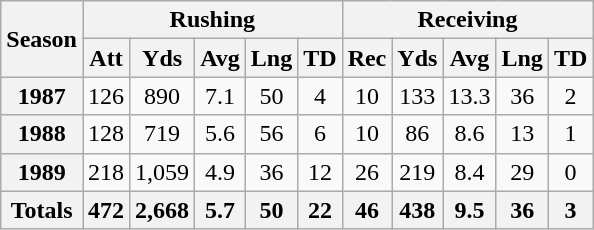<table class=wikitable style="text-align:center">
<tr>
<th rowspan="2">Season</th>
<th colspan="5">Rushing</th>
<th colspan="5">Receiving</th>
</tr>
<tr>
<th>Att</th>
<th>Yds</th>
<th>Avg</th>
<th>Lng</th>
<th>TD</th>
<th>Rec</th>
<th>Yds</th>
<th>Avg</th>
<th>Lng</th>
<th>TD</th>
</tr>
<tr>
<th>1987</th>
<td>126</td>
<td>890</td>
<td>7.1</td>
<td>50</td>
<td>4</td>
<td>10</td>
<td>133</td>
<td>13.3</td>
<td>36</td>
<td>2</td>
</tr>
<tr>
<th>1988</th>
<td>128</td>
<td>719</td>
<td>5.6</td>
<td>56</td>
<td>6</td>
<td>10</td>
<td>86</td>
<td>8.6</td>
<td>13</td>
<td>1</td>
</tr>
<tr>
<th>1989</th>
<td>218</td>
<td>1,059</td>
<td>4.9</td>
<td>36</td>
<td>12</td>
<td>26</td>
<td>219</td>
<td>8.4</td>
<td>29</td>
<td>0</td>
</tr>
<tr>
<th>Totals</th>
<th>472</th>
<th>2,668</th>
<th>5.7</th>
<th>50</th>
<th>22</th>
<th>46</th>
<th>438</th>
<th>9.5</th>
<th>36</th>
<th>3</th>
</tr>
</table>
